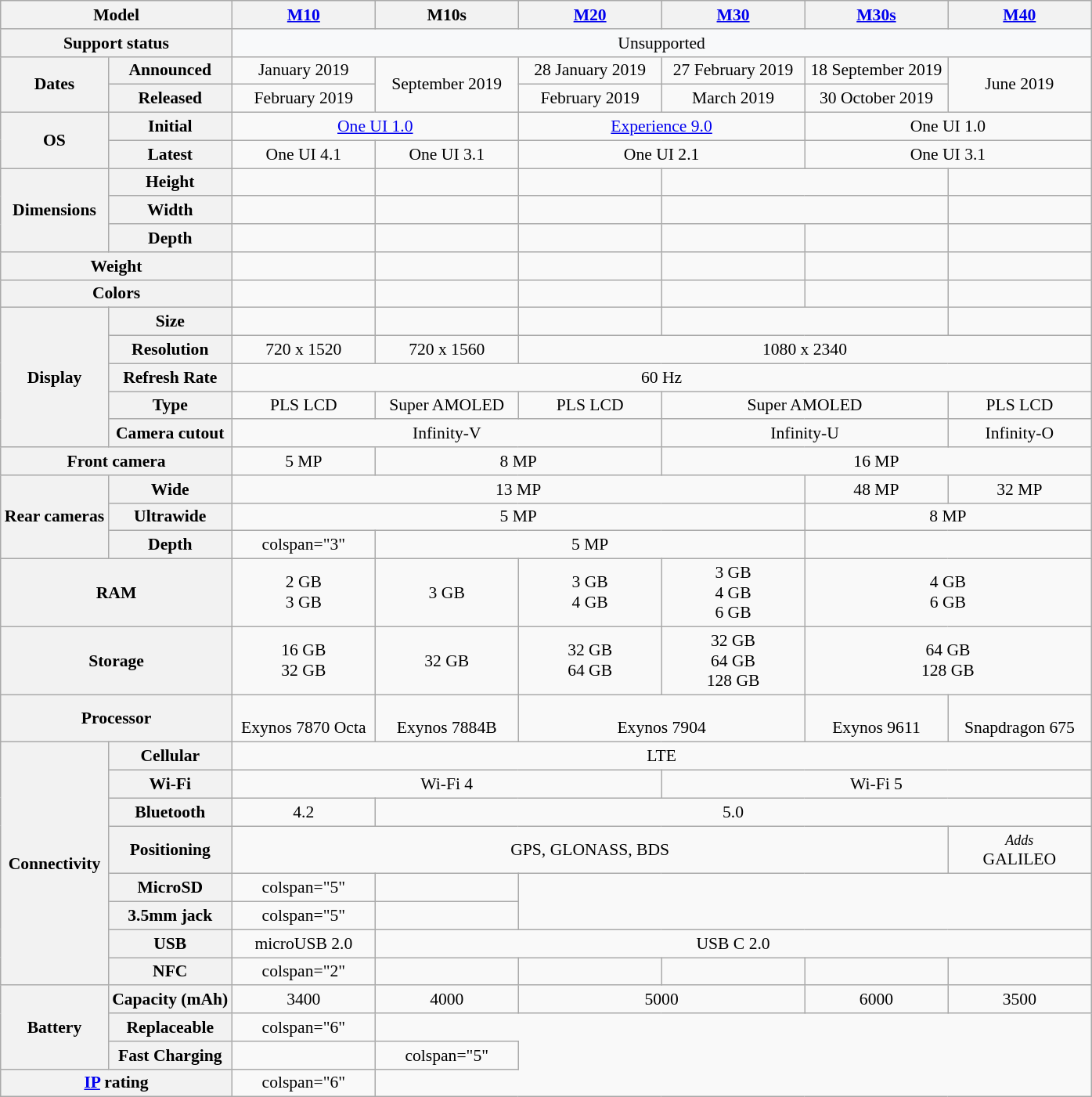<table class="wikitable" style="text-align:center; font-size:90%;">
<tr>
<th colspan="2">Model</th>
<th style="min-width: 8em"><a href='#'>M10</a></th>
<th style="min-width: 8em">M10s</th>
<th style="min-width: 8em"><a href='#'>M20</a></th>
<th style="min-width: 8em"><a href='#'>M30</a></th>
<th style="min-width: 8em"><a href='#'>M30s</a></th>
<th style="min-width: 8em"><a href='#'>M40</a></th>
</tr>
<tr>
<th colspan="2">Support status</th>
<td style="background:#f8f9fa" colspan="6">Unsupported</td>
</tr>
<tr>
<th rowspan="2">Dates</th>
<th>Announced</th>
<td>January 2019</td>
<td rowspan="2">September 2019</td>
<td>28 January 2019</td>
<td>27 February 2019</td>
<td>18 September 2019</td>
<td rowspan="2">June 2019</td>
</tr>
<tr>
<th>Released</th>
<td>February 2019</td>
<td>February 2019</td>
<td>March 2019</td>
<td>30 October 2019</td>
</tr>
<tr>
<th rowspan="2">OS</th>
<th>Initial</th>
<td colspan="2"><a href='#'>One UI 1.0</a><br></td>
<td colspan="2"><a href='#'>Experience 9.0</a><br></td>
<td colspan="2">One UI 1.0<br></td>
</tr>
<tr>
<th>Latest</th>
<td>One UI 4.1<br></td>
<td>One UI 3.1<br></td>
<td colspan="2">One UI 2.1<br></td>
<td colspan="2">One UI 3.1<br></td>
</tr>
<tr>
<th rowspan="3">Dimensions<br></th>
<th>Height</th>
<td></td>
<td></td>
<td></td>
<td colspan="2"></td>
<td></td>
</tr>
<tr>
<th>Width</th>
<td></td>
<td></td>
<td></td>
<td colspan="2"></td>
<td></td>
</tr>
<tr>
<th>Depth</th>
<td></td>
<td></td>
<td></td>
<td></td>
<td></td>
<td></td>
</tr>
<tr>
<th colspan="2">Weight<br></th>
<td></td>
<td></td>
<td></td>
<td></td>
<td></td>
<td></td>
</tr>
<tr>
<th colspan="2">Colors</th>
<td> </td>
<td> </td>
<td> </td>
<td> </td>
<td>  </td>
<td>  </td>
</tr>
<tr>
<th rowspan="5">Display</th>
<th>Size</th>
<td></td>
<td></td>
<td></td>
<td colspan="2"></td>
<td></td>
</tr>
<tr>
<th>Resolution</th>
<td>720 x 1520</td>
<td>720 x 1560</td>
<td colspan="4">1080 x 2340</td>
</tr>
<tr>
<th>Refresh Rate</th>
<td colspan="6">60 Hz</td>
</tr>
<tr>
<th>Type</th>
<td>PLS LCD</td>
<td>Super AMOLED</td>
<td>PLS LCD</td>
<td colspan="2">Super AMOLED</td>
<td>PLS LCD</td>
</tr>
<tr>
<th>Camera cutout</th>
<td colspan="3">Infinity-V</td>
<td colspan="2">Infinity-U</td>
<td>Infinity-O</td>
</tr>
<tr>
<th colspan="2">Front camera</th>
<td>5 MP</td>
<td colspan="2">8 MP</td>
<td colspan="3">16 MP</td>
</tr>
<tr>
<th rowspan="3">Rear cameras</th>
<th>Wide</th>
<td colspan="4">13 MP</td>
<td>48 MP</td>
<td>32 MP</td>
</tr>
<tr>
<th>Ultrawide</th>
<td colspan="4">5 MP</td>
<td colspan="2">8 MP</td>
</tr>
<tr>
<th>Depth</th>
<td>colspan="3" </td>
<td colspan="3">5 MP</td>
</tr>
<tr>
<th colspan="2">RAM</th>
<td>2 GB<br>3 GB</td>
<td>3 GB</td>
<td>3 GB<br>4 GB</td>
<td>3 GB<br>4 GB<br>6 GB</td>
<td colspan="2">4 GB<br>6 GB</td>
</tr>
<tr>
<th colspan="2">Storage</th>
<td>16 GB<br>32 GB</td>
<td>32 GB</td>
<td>32 GB<br>64 GB</td>
<td>32 GB<br>64 GB<br>128 GB</td>
<td colspan="2">64 GB<br>128 GB</td>
</tr>
<tr>
<th colspan="2">Processor</th>
<td><br>Exynos 7870 Octa</td>
<td><br>Exynos 7884B</td>
<td colspan="2"><br>Exynos 7904</td>
<td><br>Exynos 9611</td>
<td><br>Snapdragon 675</td>
</tr>
<tr>
<th rowspan="8">Connectivity</th>
<th>Cellular</th>
<td colspan="6">LTE</td>
</tr>
<tr>
<th>Wi-Fi</th>
<td colspan="3">Wi-Fi 4</td>
<td colspan="3">Wi-Fi 5</td>
</tr>
<tr>
<th>Bluetooth</th>
<td>4.2</td>
<td colspan="5">5.0</td>
</tr>
<tr>
<th>Positioning</th>
<td colspan="5">GPS, GLONASS, BDS</td>
<td><small><em>Adds</em></small><br>GALILEO</td>
</tr>
<tr>
<th>MicroSD</th>
<td>colspan="5" </td>
<td></td>
</tr>
<tr>
<th>3.5mm jack</th>
<td>colspan="5" </td>
<td></td>
</tr>
<tr>
<th>USB</th>
<td>microUSB 2.0</td>
<td colspan="5">USB C 2.0</td>
</tr>
<tr>
<th>NFC</th>
<td>colspan="2" </td>
<td></td>
<td></td>
<td></td>
<td></td>
</tr>
<tr>
<th rowspan="3">Battery</th>
<th>Capacity (mAh)</th>
<td>3400</td>
<td>4000</td>
<td colspan="2">5000</td>
<td>6000</td>
<td>3500</td>
</tr>
<tr>
<th>Replaceable</th>
<td>colspan="6" </td>
</tr>
<tr>
<th>Fast Charging</th>
<td></td>
<td>colspan="5" </td>
</tr>
<tr>
<th colspan="2"><a href='#'>IP</a> rating</th>
<td>colspan="6" </td>
</tr>
</table>
